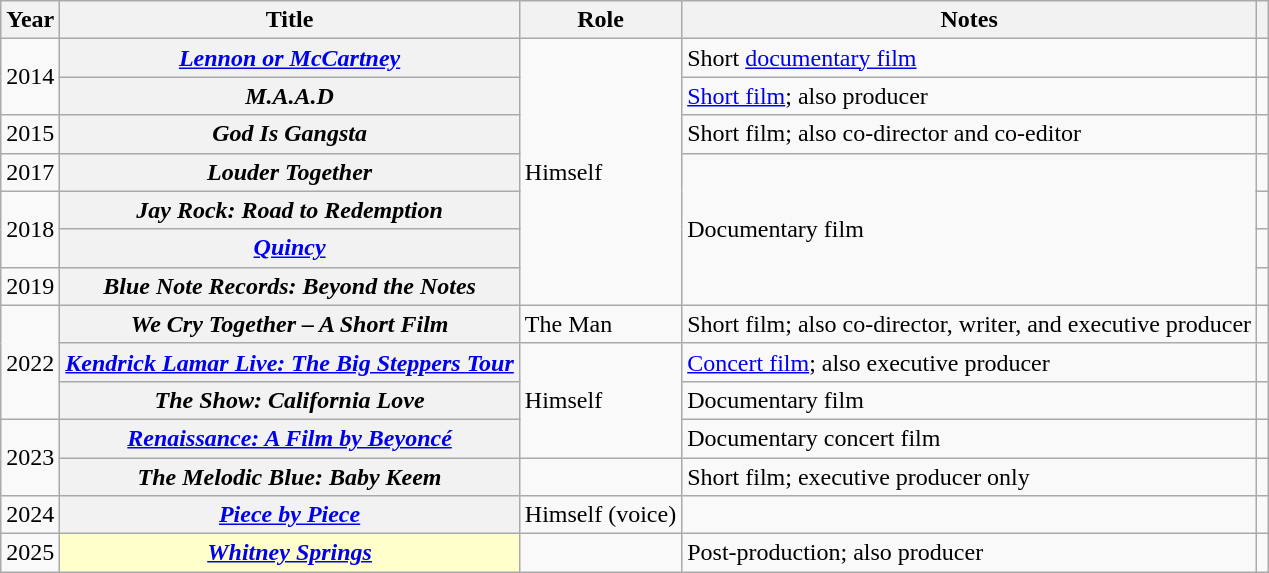<table class="wikitable plainrowheaders sortable" style="margin-right: 0;">
<tr>
<th scope="col">Year</th>
<th scope="col">Title</th>
<th scope="col">Role</th>
<th scope="col" class="sortable">Notes</th>
<th scope="col" class="unsortable"></th>
</tr>
<tr>
<td rowspan="2">2014</td>
<th scope="row"><em><a href='#'>Lennon or McCartney</a></em></th>
<td rowspan="7">Himself</td>
<td>Short <a href='#'>documentary film</a></td>
<td style="text-align:center;"></td>
</tr>
<tr>
<th scope="row"><em>M.A.A.D</em></th>
<td><a href='#'>Short film</a>; also producer</td>
<td style="text-align:center;"></td>
</tr>
<tr>
<td>2015</td>
<th scope="row"><em>God Is Gangsta</em></th>
<td>Short film; also co-director and co-editor</td>
<td style="text-align:center;"></td>
</tr>
<tr>
<td>2017</td>
<th scope="row"><em>Louder Together</em></th>
<td rowspan="4">Documentary film</td>
<td style="text-align:center;"></td>
</tr>
<tr>
<td rowspan="2">2018</td>
<th scope="row"><em>Jay Rock: Road to Redemption</em></th>
<td style="text-align:center;"></td>
</tr>
<tr>
<th scope="row"><em><a href='#'>Quincy</a></em></th>
<td style="text-align:center;"></td>
</tr>
<tr>
<td>2019</td>
<th scope="row"><em>Blue Note Records: Beyond the Notes</em></th>
<td style="text-align:center;"></td>
</tr>
<tr>
<td rowspan="3">2022</td>
<th scope="row"><em>We Cry Together – A Short Film</em></th>
<td>The Man</td>
<td>Short film; also co-director, writer, and executive producer</td>
<td style="text-align:center;"></td>
</tr>
<tr>
<th scope="row"><em><a href='#'>Kendrick Lamar Live: The Big Steppers Tour</a></em></th>
<td rowspan="3">Himself</td>
<td><a href='#'>Concert film</a>; also executive producer</td>
<td style="text-align:center;"></td>
</tr>
<tr>
<th scope="row"><em>The Show: California Love</em></th>
<td>Documentary film</td>
<td style="text-align:center;"></td>
</tr>
<tr>
<td rowspan="2">2023</td>
<th scope="row"><em><a href='#'>Renaissance: A Film by Beyoncé</a></em></th>
<td>Documentary concert film</td>
<td style="text-align:center;"></td>
</tr>
<tr>
<th scope="row"><em>The Melodic Blue: Baby Keem</em></th>
<td></td>
<td>Short film; executive producer only</td>
<td style="text-align:center;"></td>
</tr>
<tr>
<td>2024</td>
<th scope="row"><em><a href='#'>Piece by Piece</a></em></th>
<td>Himself (voice)</td>
<td></td>
<td style="text-align:center;"></td>
</tr>
<tr>
<td>2025</td>
<th scope="row" style="background:#ffc;"><em><a href='#'>Whitney Springs</a></em> </th>
<td></td>
<td>Post-production; also producer</td>
<td style="text-align:center;"></td>
</tr>
</table>
